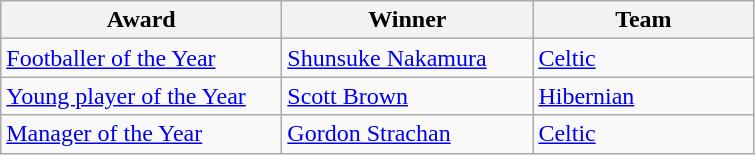<table class="wikitable">
<tr>
<th width=180>Award</th>
<th width=160>Winner</th>
<th width=140>Team</th>
</tr>
<tr>
<td><a href='#'>Footballer of the Year</a></td>
<td> <a href='#'>Shunsuke Nakamura</a></td>
<td><a href='#'>Celtic</a></td>
</tr>
<tr>
<td><a href='#'>Young player of the Year</a></td>
<td> <a href='#'>Scott Brown</a></td>
<td><a href='#'>Hibernian</a></td>
</tr>
<tr>
<td><a href='#'>Manager of the Year</a></td>
<td> <a href='#'>Gordon Strachan</a></td>
<td><a href='#'>Celtic</a></td>
</tr>
</table>
